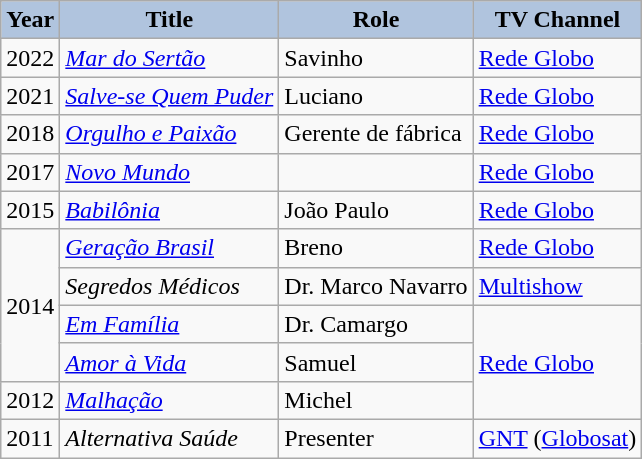<table class="wikitable">
<tr style="text-align:center;">
<th style="background:#B0C4DE;">Year</th>
<th style="background:#B0C4DE;">Title</th>
<th style="background:#B0C4DE;">Role</th>
<th style="background:#B0C4DE;">TV Channel</th>
</tr>
<tr>
<td>2022</td>
<td><em><a href='#'>Mar do Sertão</a></em></td>
<td>Savinho</td>
<td><a href='#'>Rede Globo</a></td>
</tr>
<tr>
<td>2021</td>
<td><em><a href='#'>Salve-se Quem Puder</a></em></td>
<td>Luciano</td>
<td><a href='#'>Rede Globo</a></td>
</tr>
<tr>
<td>2018</td>
<td><em><a href='#'>Orgulho e Paixão</a></em></td>
<td>Gerente de fábrica</td>
<td><a href='#'>Rede Globo</a></td>
</tr>
<tr>
<td>2017</td>
<td><em><a href='#'>Novo Mundo</a></em></td>
<td></td>
<td><a href='#'>Rede Globo</a></td>
</tr>
<tr>
<td>2015</td>
<td><em><a href='#'>Babilônia</a></em></td>
<td>João Paulo</td>
<td><a href='#'>Rede Globo</a></td>
</tr>
<tr>
<td rowspan="4">2014</td>
<td><em><a href='#'>Geração Brasil</a></em></td>
<td>Breno </td>
<td><a href='#'>Rede Globo</a></td>
</tr>
<tr>
<td><em>Segredos Médicos</em></td>
<td>Dr. Marco Navarro </td>
<td><a href='#'>Multishow</a></td>
</tr>
<tr>
<td><em><a href='#'>Em Família</a></em></td>
<td>Dr. Camargo</td>
<td rowspan="3"><a href='#'>Rede Globo</a></td>
</tr>
<tr>
<td><em><a href='#'>Amor à Vida</a></em></td>
<td>Samuel</td>
</tr>
<tr>
<td>2012</td>
<td><em><a href='#'>Malhação</a></em></td>
<td>Michel</td>
</tr>
<tr>
<td>2011</td>
<td><em>Alternativa Saúde</em></td>
<td>Presenter </td>
<td><a href='#'>GNT</a> (<a href='#'>Globosat</a>)</td>
</tr>
</table>
